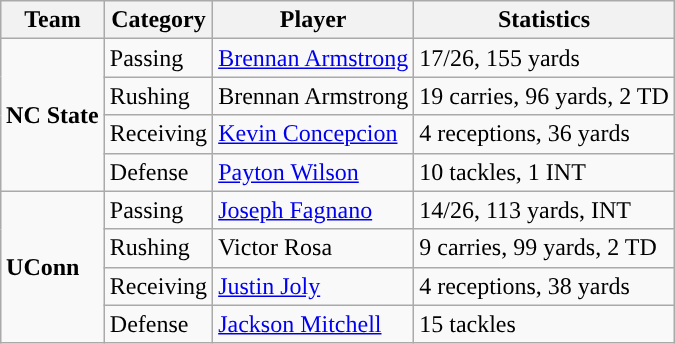<table class="wikitable" style="float: right;">
<tr>
<th>Team</th>
<th>Category</th>
<th>Player</th>
<th>Statistics</th>
</tr>
<tr>
<td rowspan=4><strong>NC State</strong></td>
<td>Passing</td>
<td><a href='#'>Brennan Armstrong</a></td>
<td>17/26, 155 yards</td>
</tr>
<tr>
<td>Rushing</td>
<td>Brennan Armstrong</td>
<td>19 carries, 96 yards, 2 TD</td>
</tr>
<tr>
<td>Receiving</td>
<td><a href='#'>Kevin Concepcion</a></td>
<td>4 receptions, 36 yards</td>
</tr>
<tr>
<td>Defense</td>
<td><a href='#'>Payton Wilson</a></td>
<td>10 tackles, 1 INT</td>
</tr>
<tr>
<td rowspan=4><strong>UConn</strong></td>
<td>Passing</td>
<td><a href='#'>Joseph Fagnano</a></td>
<td>14/26, 113 yards, INT</td>
</tr>
<tr>
<td>Rushing</td>
<td>Victor Rosa</td>
<td>9 carries, 99 yards, 2 TD</td>
</tr>
<tr>
<td>Receiving</td>
<td><a href='#'>Justin Joly</a></td>
<td>4 receptions, 38 yards</td>
</tr>
<tr>
<td>Defense</td>
<td><a href='#'>Jackson Mitchell</a></td>
<td>15 tackles</td>
</tr>
</table>
